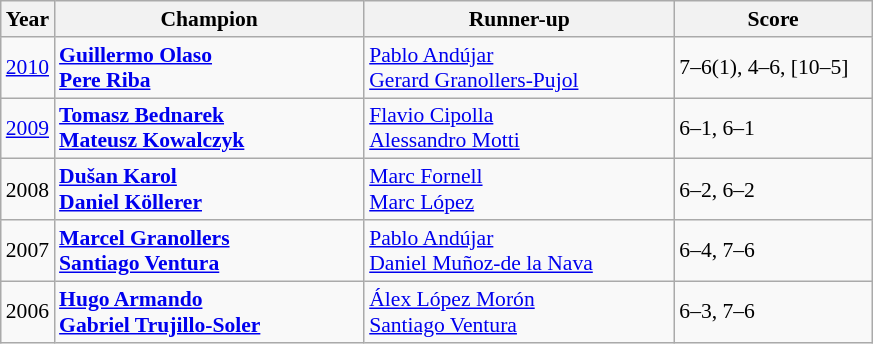<table class="wikitable" style="font-size:90%">
<tr>
<th>Year</th>
<th width="200">Champion</th>
<th width="200">Runner-up</th>
<th width="125">Score</th>
</tr>
<tr>
<td><a href='#'>2010</a></td>
<td> <strong><a href='#'>Guillermo Olaso</a></strong> <br>  <strong><a href='#'>Pere Riba</a></strong></td>
<td> <a href='#'>Pablo Andújar</a> <br>  <a href='#'>Gerard Granollers-Pujol</a></td>
<td>7–6(1), 4–6, [10–5]</td>
</tr>
<tr>
<td><a href='#'>2009</a></td>
<td> <strong><a href='#'>Tomasz Bednarek</a></strong> <br>  <strong><a href='#'>Mateusz Kowalczyk</a></strong></td>
<td> <a href='#'>Flavio Cipolla</a> <br>  <a href='#'>Alessandro Motti</a></td>
<td>6–1, 6–1</td>
</tr>
<tr>
<td>2008</td>
<td> <strong><a href='#'>Dušan Karol</a></strong> <br>  <strong><a href='#'>Daniel Köllerer</a></strong></td>
<td> <a href='#'>Marc Fornell</a> <br>  <a href='#'>Marc López</a></td>
<td>6–2, 6–2</td>
</tr>
<tr>
<td>2007</td>
<td> <strong><a href='#'>Marcel Granollers</a></strong> <br>  <strong><a href='#'>Santiago Ventura</a></strong></td>
<td> <a href='#'>Pablo Andújar</a> <br>  <a href='#'>Daniel Muñoz-de la Nava</a></td>
<td>6–4, 7–6</td>
</tr>
<tr>
<td>2006</td>
<td> <strong><a href='#'>Hugo Armando</a></strong> <br>  <strong><a href='#'>Gabriel Trujillo-Soler</a></strong></td>
<td> <a href='#'>Álex López Morón</a> <br>  <a href='#'>Santiago Ventura</a></td>
<td>6–3, 7–6</td>
</tr>
</table>
